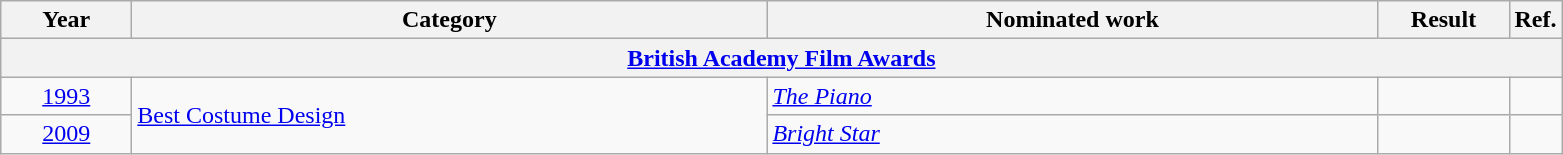<table class=wikitable>
<tr>
<th scope="col" style="width:5em;">Year</th>
<th scope="col" style="width:26em;">Category</th>
<th scope="col" style="width:25em;">Nominated work</th>
<th scope="col" style="width:5em;">Result</th>
<th>Ref.</th>
</tr>
<tr>
<th colspan="5"><a href='#'>British Academy Film Awards</a></th>
</tr>
<tr>
<td style="text-align:center;"><a href='#'>1993</a></td>
<td rowspan="2"><a href='#'>Best Costume Design</a></td>
<td><em><a href='#'>The Piano</a></em></td>
<td></td>
<td style="text-align:center;"></td>
</tr>
<tr>
<td style="text-align:center;"><a href='#'>2009</a></td>
<td><em><a href='#'>Bright Star</a></em></td>
<td></td>
<td style="text-align:center;"></td>
</tr>
</table>
